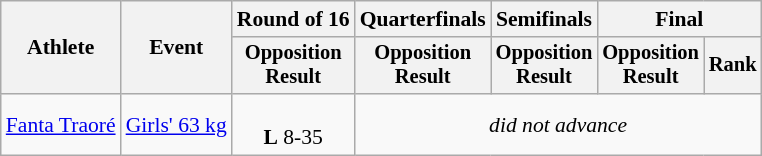<table class="wikitable" style="font-size:90%;">
<tr>
<th rowspan=2>Athlete</th>
<th rowspan=2>Event</th>
<th>Round of 16</th>
<th>Quarterfinals</th>
<th>Semifinals</th>
<th colspan=2>Final</th>
</tr>
<tr style="font-size:95%">
<th>Opposition<br>Result</th>
<th>Opposition<br>Result</th>
<th>Opposition<br>Result</th>
<th>Opposition<br>Result</th>
<th>Rank</th>
</tr>
<tr align=center>
<td align=left><a href='#'>Fanta Traoré</a></td>
<td align=left><a href='#'>Girls' 63 kg</a></td>
<td><br><strong>L</strong> 8-35</td>
<td Colspan=4><em>did not advance</em></td>
</tr>
</table>
